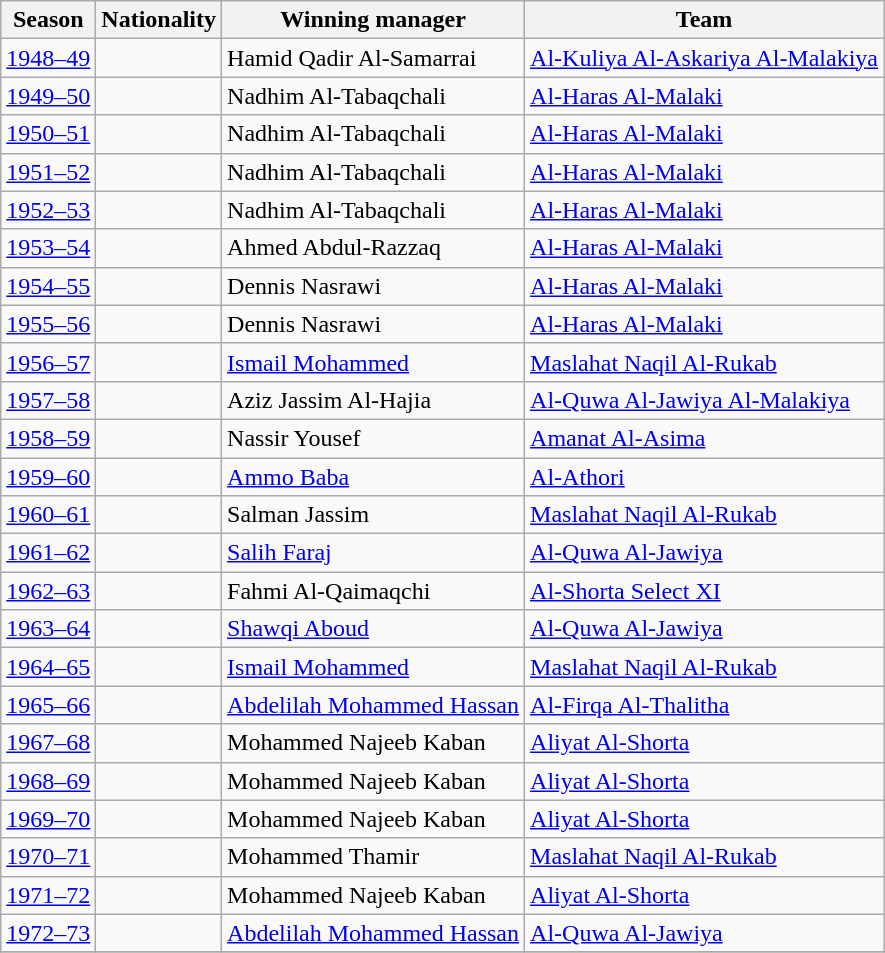<table class="sortable wikitable">
<tr>
<th>Season</th>
<th>Nationality</th>
<th>Winning manager</th>
<th>Team</th>
</tr>
<tr>
<td align=center><a href='#'>1948–49</a></td>
<td></td>
<td>Hamid Qadir Al-Samarrai</td>
<td><a href='#'>Al-Kuliya Al-Askariya Al-Malakiya</a></td>
</tr>
<tr>
<td align=center><a href='#'>1949–50</a></td>
<td></td>
<td>Nadhim Al-Tabaqchali</td>
<td><a href='#'>Al-Haras Al-Malaki</a></td>
</tr>
<tr>
<td align=center><a href='#'>1950–51</a></td>
<td></td>
<td>Nadhim Al-Tabaqchali</td>
<td><a href='#'>Al-Haras Al-Malaki</a></td>
</tr>
<tr>
<td align=center><a href='#'>1951–52</a></td>
<td></td>
<td>Nadhim Al-Tabaqchali</td>
<td><a href='#'>Al-Haras Al-Malaki</a></td>
</tr>
<tr>
<td align=center><a href='#'>1952–53</a></td>
<td></td>
<td>Nadhim Al-Tabaqchali</td>
<td><a href='#'>Al-Haras Al-Malaki</a></td>
</tr>
<tr>
<td align=center><a href='#'>1953–54</a></td>
<td></td>
<td>Ahmed Abdul-Razzaq</td>
<td><a href='#'>Al-Haras Al-Malaki</a></td>
</tr>
<tr>
<td align=center><a href='#'>1954–55</a></td>
<td></td>
<td>Dennis Nasrawi</td>
<td><a href='#'>Al-Haras Al-Malaki</a></td>
</tr>
<tr>
<td align=center><a href='#'>1955–56</a></td>
<td></td>
<td>Dennis Nasrawi</td>
<td><a href='#'>Al-Haras Al-Malaki</a></td>
</tr>
<tr>
<td align=center><a href='#'>1956–57</a></td>
<td></td>
<td><a href='#'>Ismail Mohammed</a></td>
<td><a href='#'>Maslahat Naqil Al-Rukab</a></td>
</tr>
<tr>
<td align=center><a href='#'>1957–58</a></td>
<td></td>
<td>Aziz Jassim Al-Hajia</td>
<td><a href='#'>Al-Quwa Al-Jawiya Al-Malakiya</a></td>
</tr>
<tr>
<td align=center><a href='#'>1958–59</a></td>
<td></td>
<td>Nassir Yousef</td>
<td><a href='#'>Amanat Al-Asima</a></td>
</tr>
<tr>
<td align=center><a href='#'>1959–60</a></td>
<td></td>
<td><a href='#'>Ammo Baba</a></td>
<td><a href='#'>Al-Athori</a></td>
</tr>
<tr>
<td align=center><a href='#'>1960–61</a></td>
<td></td>
<td>Salman Jassim</td>
<td><a href='#'>Maslahat Naqil Al-Rukab</a></td>
</tr>
<tr>
<td align=center><a href='#'>1961–62</a></td>
<td></td>
<td><a href='#'>Salih Faraj</a></td>
<td><a href='#'>Al-Quwa Al-Jawiya</a></td>
</tr>
<tr>
<td align=center><a href='#'>1962–63</a></td>
<td></td>
<td>Fahmi Al-Qaimaqchi</td>
<td><a href='#'>Al-Shorta Select XI</a></td>
</tr>
<tr>
<td align=center><a href='#'>1963–64</a></td>
<td></td>
<td><a href='#'>Shawqi Aboud</a></td>
<td><a href='#'>Al-Quwa Al-Jawiya</a></td>
</tr>
<tr>
<td align=center><a href='#'>1964–65</a></td>
<td></td>
<td><a href='#'>Ismail Mohammed</a></td>
<td><a href='#'>Maslahat Naqil Al-Rukab</a></td>
</tr>
<tr>
<td align=center><a href='#'>1965–66</a></td>
<td></td>
<td><a href='#'>Abdelilah Mohammed Hassan</a></td>
<td><a href='#'>Al-Firqa Al-Thalitha</a></td>
</tr>
<tr>
<td align=center><a href='#'>1967–68</a></td>
<td></td>
<td>Mohammed Najeeb Kaban</td>
<td><a href='#'>Aliyat Al-Shorta</a></td>
</tr>
<tr>
<td align=center><a href='#'>1968–69</a></td>
<td></td>
<td>Mohammed Najeeb Kaban</td>
<td><a href='#'>Aliyat Al-Shorta</a></td>
</tr>
<tr>
<td align=center><a href='#'>1969–70</a></td>
<td></td>
<td>Mohammed Najeeb Kaban</td>
<td><a href='#'>Aliyat Al-Shorta</a></td>
</tr>
<tr>
<td align=center><a href='#'>1970–71</a></td>
<td></td>
<td>Mohammed Thamir</td>
<td><a href='#'>Maslahat Naqil Al-Rukab</a></td>
</tr>
<tr>
<td align=center><a href='#'>1971–72</a></td>
<td></td>
<td>Mohammed Najeeb Kaban</td>
<td><a href='#'>Aliyat Al-Shorta</a></td>
</tr>
<tr>
<td align=center><a href='#'>1972–73</a></td>
<td></td>
<td><a href='#'>Abdelilah Mohammed Hassan</a></td>
<td><a href='#'>Al-Quwa Al-Jawiya</a></td>
</tr>
<tr>
</tr>
</table>
